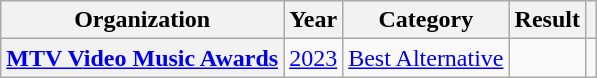<table class="wikitable sortable plainrowheaders" style="border:none; margin:0;">
<tr>
<th scope="col">Organization</th>
<th scope="col">Year</th>
<th scope="col">Category</th>
<th scope="col">Result</th>
<th class="unsortable" scope="col"></th>
</tr>
<tr>
<th scope="row"><a href='#'>MTV Video Music Awards</a></th>
<td><a href='#'>2023</a></td>
<td><a href='#'>Best Alternative</a></td>
<td></td>
<td></td>
</tr>
</table>
